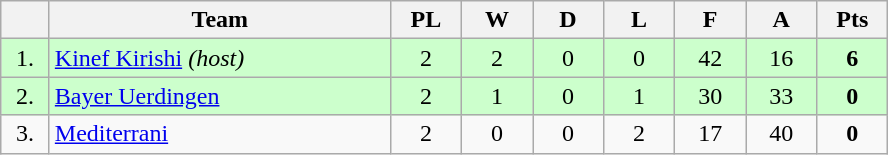<table class="wikitable" border="1" style="text-align:center">
<tr>
<th width=25></th>
<th width=220>Team</th>
<th width=40>PL</th>
<th width=40>W</th>
<th width=40>D</th>
<th width=40>L</th>
<th width=40>F</th>
<th width=40>A</th>
<th width=40>Pts</th>
</tr>
<tr style="background:#cfc;">
<td>1.</td>
<td align=left> <a href='#'>Kinef Kirishi</a> <em>(host)</em></td>
<td>2</td>
<td>2</td>
<td>0</td>
<td>0</td>
<td>42</td>
<td>16</td>
<td><strong>6</strong></td>
</tr>
<tr style="background:#cfc;">
<td>2.</td>
<td align=left> <a href='#'>Bayer Uerdingen</a></td>
<td>2</td>
<td>1</td>
<td>0</td>
<td>1</td>
<td>30</td>
<td>33</td>
<td><strong>0</strong></td>
</tr>
<tr>
<td>3.</td>
<td align=left> <a href='#'>Mediterrani</a></td>
<td>2</td>
<td>0</td>
<td>0</td>
<td>2</td>
<td>17</td>
<td>40</td>
<td><strong>0</strong></td>
</tr>
</table>
